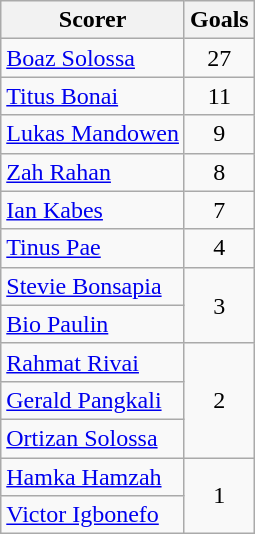<table class="wikitable">
<tr>
<th>Scorer</th>
<th>Goals</th>
</tr>
<tr>
<td> <a href='#'>Boaz Solossa</a></td>
<td align=center>27</td>
</tr>
<tr>
<td> <a href='#'>Titus Bonai</a></td>
<td rowspan="1" align=center>11</td>
</tr>
<tr>
<td> <a href='#'>Lukas Mandowen</a></td>
<td rowspan="1" align=center>9</td>
</tr>
<tr>
<td> <a href='#'>Zah Rahan</a></td>
<td rowspan="1" align=center>8</td>
</tr>
<tr>
<td> <a href='#'>Ian Kabes</a></td>
<td rowspan="1" align=center>7</td>
</tr>
<tr>
<td> <a href='#'>Tinus Pae</a></td>
<td rowspan="1" align=center>4</td>
</tr>
<tr>
<td> <a href='#'>Stevie Bonsapia</a></td>
<td rowspan="2" align=center>3</td>
</tr>
<tr>
<td> <a href='#'>Bio Paulin</a></td>
</tr>
<tr>
<td> <a href='#'>Rahmat Rivai</a></td>
<td rowspan="3" align=center>2</td>
</tr>
<tr>
<td> <a href='#'>Gerald Pangkali</a></td>
</tr>
<tr>
<td> <a href='#'>Ortizan Solossa</a></td>
</tr>
<tr>
<td> <a href='#'>Hamka Hamzah</a></td>
<td rowspan="2" align=center>1</td>
</tr>
<tr>
<td> <a href='#'>Victor Igbonefo</a></td>
</tr>
</table>
